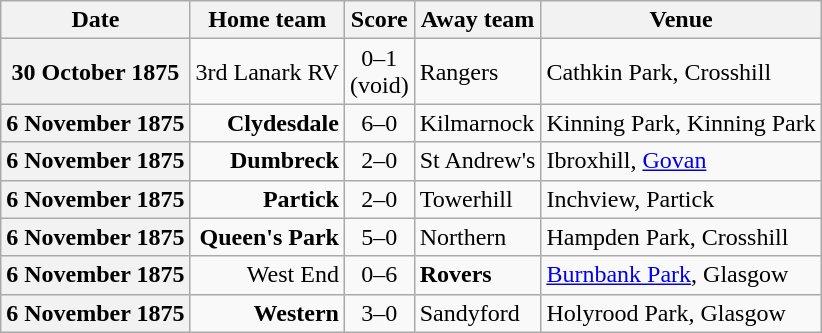<table class="wikitable football-result-list" style="max-width: 80em; text-align: center">
<tr>
<th scope="col">Date</th>
<th scope="col">Home team</th>
<th scope="col">Score</th>
<th scope="col">Away team</th>
<th scope="col">Venue</th>
</tr>
<tr>
<th scope="row">30 October 1875</th>
<td align=right>3rd Lanark RV</td>
<td>0–1<br>(void)</td>
<td align=left>Rangers</td>
<td align=left>Cathkin Park, Crosshill</td>
</tr>
<tr>
<th scope="row">6 November 1875</th>
<td align=right><strong>Clydesdale</strong></td>
<td>6–0</td>
<td align=left>Kilmarnock</td>
<td align=left>Kinning Park, Kinning Park</td>
</tr>
<tr>
<th scope="row">6 November 1875</th>
<td align=right><strong>Dumbreck</strong></td>
<td>2–0</td>
<td align=left>St Andrew's</td>
<td align=left>Ibroxhill, <a href='#'>Govan</a></td>
</tr>
<tr>
<th scope="row">6 November 1875</th>
<td align=right><strong>Partick</strong></td>
<td>2–0</td>
<td align=left>Towerhill</td>
<td align=left>Inchview, Partick</td>
</tr>
<tr>
<th scope="row">6 November 1875</th>
<td align=right><strong>Queen's Park</strong></td>
<td>5–0</td>
<td align=left>Northern</td>
<td align=left>Hampden Park, Crosshill</td>
</tr>
<tr>
<th scope="row">6 November 1875</th>
<td align=right>West End</td>
<td>0–6</td>
<td align=left><strong>Rovers</strong></td>
<td align=left><a href='#'>Burnbank Park</a>, Glasgow</td>
</tr>
<tr>
<th scope="row">6 November 1875</th>
<td align=right><strong>Western</strong></td>
<td>3–0</td>
<td align=left>Sandyford</td>
<td align=left>Holyrood Park, Glasgow</td>
</tr>
</table>
